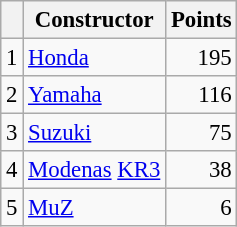<table class="wikitable" style="font-size: 95%;">
<tr>
<th></th>
<th>Constructor</th>
<th>Points</th>
</tr>
<tr>
<td align=center>1</td>
<td> <a href='#'>Honda</a></td>
<td align=right>195</td>
</tr>
<tr>
<td align=center>2</td>
<td> <a href='#'>Yamaha</a></td>
<td align=right>116</td>
</tr>
<tr>
<td align=center>3</td>
<td> <a href='#'>Suzuki</a></td>
<td align=right>75</td>
</tr>
<tr>
<td align=center>4</td>
<td> <a href='#'>Modenas</a> <a href='#'>KR3</a></td>
<td align=right>38</td>
</tr>
<tr>
<td align=center>5</td>
<td> <a href='#'>MuZ</a></td>
<td align=right>6</td>
</tr>
</table>
